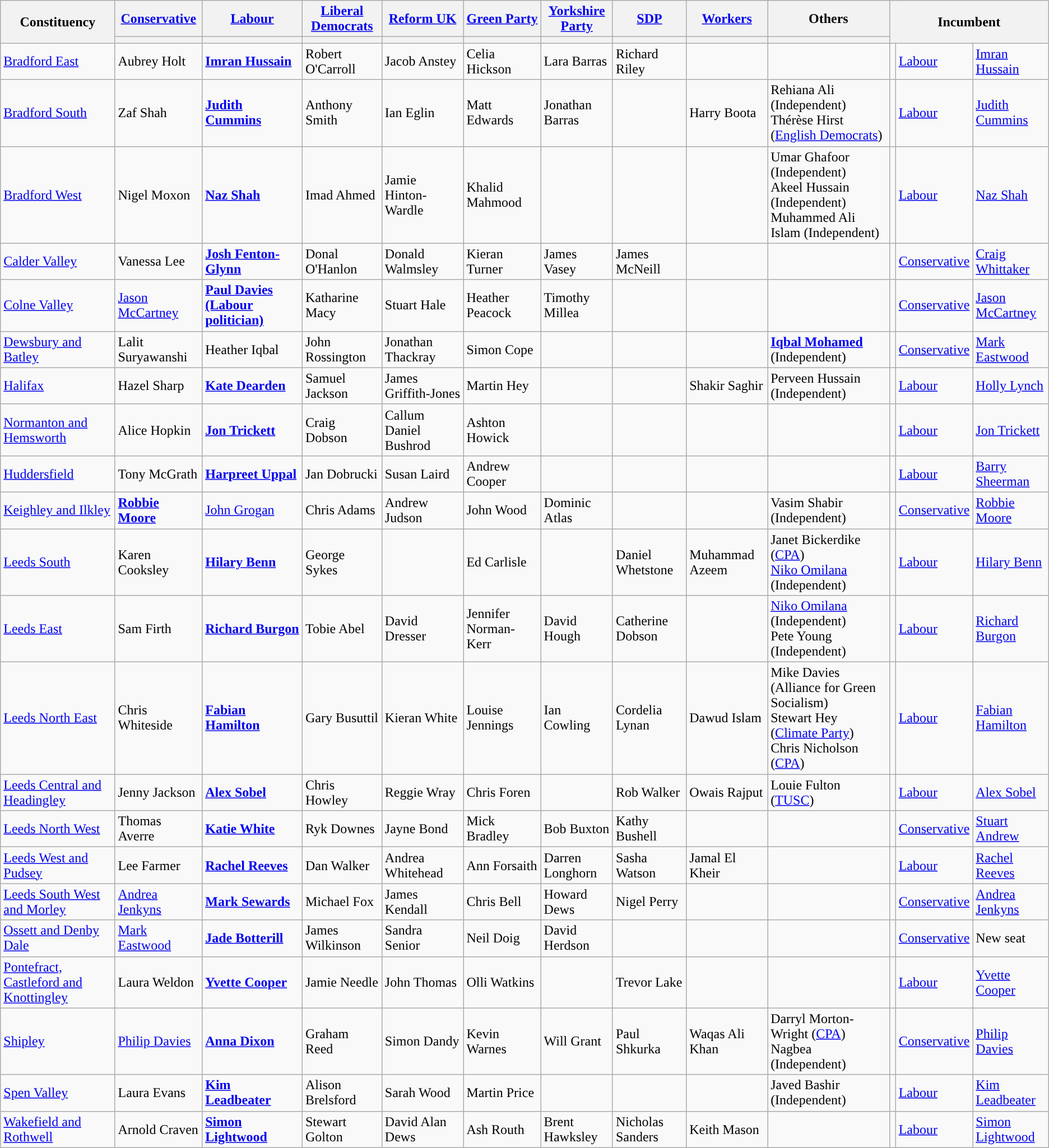<table class="wikitable sortable sticky-header">
<tr>
<th rowspan="2">Constituency</th>
<th><a href='#'>Conservative</a></th>
<th><a href='#'>Labour</a></th>
<th><a href='#'>Liberal Democrats</a></th>
<th><a href='#'>Reform UK</a></th>
<th><a href='#'>Green Party</a></th>
<th><a href='#'>Yorkshire Party</a></th>
<th><a href='#'>SDP</a></th>
<th><a href='#'>Workers</a></th>
<th>Others</th>
<th colspan="3" rowspan="2">Incumbent</th>
</tr>
<tr>
<th class="unsortable" style="background-color: "></th>
<th class="unsortable" style="background-color: "></th>
<th class="unsortable" style="background-color: "></th>
<th class="unsortable" style="background-color: "></th>
<th class="unsortable" style="background-color: "></th>
<th class="unsortable" style="background-color: "></th>
<th class="unsortable" style="background-color: "></th>
<th class="unsortable" style="background-color: "></th>
<th class="unsortable"></th>
</tr>
<tr>
<td><a href='#'>Bradford East</a></td>
<td>Aubrey Holt</td>
<td><strong><a href='#'>Imran Hussain</a></strong></td>
<td>Robert O'Carroll</td>
<td>Jacob Anstey</td>
<td>Celia Hickson</td>
<td>Lara Barras</td>
<td>Richard Riley</td>
<td></td>
<td></td>
<td></td>
<td><a href='#'>Labour</a></td>
<td><a href='#'>Imran Hussain</a></td>
</tr>
<tr>
<td><a href='#'>Bradford South</a></td>
<td>Zaf Shah</td>
<td><strong><a href='#'>Judith Cummins</a></strong></td>
<td>Anthony Smith</td>
<td>Ian Eglin</td>
<td>Matt Edwards</td>
<td>Jonathan Barras</td>
<td></td>
<td>Harry Boota</td>
<td>Rehiana Ali (Independent)<br>Thérèse Hirst (<a href='#'>English Democrats</a>)</td>
<td></td>
<td><a href='#'>Labour</a></td>
<td><a href='#'>Judith Cummins</a></td>
</tr>
<tr>
<td><a href='#'>Bradford West</a></td>
<td>Nigel Moxon</td>
<td><strong><a href='#'>Naz Shah</a></strong></td>
<td>Imad Ahmed</td>
<td>Jamie Hinton-Wardle</td>
<td>Khalid Mahmood</td>
<td></td>
<td></td>
<td></td>
<td>Umar Ghafoor (Independent)<br>Akeel Hussain (Independent)<br>Muhammed Ali Islam (Independent)</td>
<td></td>
<td><a href='#'>Labour</a></td>
<td><a href='#'>Naz Shah</a></td>
</tr>
<tr>
<td><a href='#'>Calder Valley</a></td>
<td>Vanessa Lee</td>
<td><strong><a href='#'>Josh Fenton-Glynn</a></strong></td>
<td>Donal O'Hanlon</td>
<td>Donald Walmsley</td>
<td>Kieran Turner</td>
<td>James Vasey</td>
<td>James McNeill</td>
<td></td>
<td></td>
<td></td>
<td><a href='#'>Conservative</a></td>
<td><a href='#'>Craig Whittaker</a></td>
</tr>
<tr>
<td><a href='#'>Colne Valley</a></td>
<td><a href='#'>Jason McCartney</a></td>
<td><strong><a href='#'>Paul Davies (Labour politician)</a></strong></td>
<td>Katharine Macy</td>
<td>Stuart Hale</td>
<td>Heather Peacock</td>
<td>Timothy Millea</td>
<td></td>
<td></td>
<td></td>
<td></td>
<td><a href='#'>Conservative</a></td>
<td><a href='#'>Jason McCartney</a></td>
</tr>
<tr>
<td><a href='#'>Dewsbury and Batley</a></td>
<td>Lalit Suryawanshi</td>
<td>Heather Iqbal</td>
<td>John Rossington</td>
<td>Jonathan Thackray</td>
<td>Simon Cope</td>
<td></td>
<td></td>
<td></td>
<td><strong><a href='#'>Iqbal Mohamed</a></strong> (Independent)</td>
<td></td>
<td><a href='#'>Conservative</a></td>
<td><a href='#'>Mark Eastwood</a></td>
</tr>
<tr>
<td><a href='#'>Halifax</a></td>
<td>Hazel Sharp</td>
<td><strong><a href='#'>Kate Dearden</a></strong></td>
<td>Samuel Jackson</td>
<td>James Griffith-Jones</td>
<td>Martin Hey</td>
<td></td>
<td></td>
<td>Shakir Saghir</td>
<td>Perveen Hussain (Independent)</td>
<td></td>
<td><a href='#'>Labour</a></td>
<td><a href='#'>Holly Lynch</a></td>
</tr>
<tr>
<td><a href='#'>Normanton and Hemsworth</a></td>
<td>Alice Hopkin</td>
<td><strong><a href='#'>Jon Trickett</a></strong></td>
<td>Craig Dobson</td>
<td>Callum Daniel Bushrod</td>
<td>Ashton Howick</td>
<td></td>
<td></td>
<td></td>
<td></td>
<td></td>
<td><a href='#'>Labour</a></td>
<td><a href='#'>Jon Trickett</a></td>
</tr>
<tr>
<td><a href='#'>Huddersfield</a></td>
<td>Tony McGrath</td>
<td><strong><a href='#'>Harpreet Uppal</a></strong></td>
<td>Jan Dobrucki</td>
<td>Susan Laird</td>
<td>Andrew Cooper</td>
<td></td>
<td></td>
<td></td>
<td></td>
<td></td>
<td><a href='#'>Labour</a></td>
<td><a href='#'>Barry Sheerman</a></td>
</tr>
<tr>
<td><a href='#'>Keighley and Ilkley</a></td>
<td><strong><a href='#'>Robbie Moore</a></strong></td>
<td><a href='#'>John Grogan</a></td>
<td>Chris Adams</td>
<td>Andrew Judson</td>
<td>John Wood</td>
<td>Dominic Atlas</td>
<td></td>
<td></td>
<td>Vasim Shabir (Independent)</td>
<td></td>
<td><a href='#'>Conservative</a></td>
<td><a href='#'>Robbie Moore</a></td>
</tr>
<tr>
<td><a href='#'>Leeds South</a></td>
<td>Karen Cooksley</td>
<td><strong><a href='#'>Hilary Benn</a></strong></td>
<td>George Sykes</td>
<td></td>
<td>Ed Carlisle</td>
<td></td>
<td>Daniel Whetstone</td>
<td>Muhammad Azeem</td>
<td>Janet Bickerdike (<a href='#'>CPA</a>)<br><a href='#'>Niko Omilana</a> (Independent)</td>
<td></td>
<td><a href='#'>Labour</a></td>
<td><a href='#'>Hilary Benn</a></td>
</tr>
<tr>
<td><a href='#'>Leeds East</a></td>
<td>Sam Firth</td>
<td><strong><a href='#'>Richard Burgon</a></strong></td>
<td>Tobie Abel</td>
<td>David Dresser</td>
<td>Jennifer Norman-Kerr</td>
<td>David Hough</td>
<td>Catherine Dobson</td>
<td></td>
<td><a href='#'>Niko Omilana</a> (Independent)<br>Pete Young (Independent)</td>
<td></td>
<td><a href='#'>Labour</a></td>
<td><a href='#'>Richard Burgon</a></td>
</tr>
<tr>
<td><a href='#'>Leeds North East</a></td>
<td>Chris Whiteside</td>
<td><strong><a href='#'>Fabian Hamilton</a></strong></td>
<td>Gary Busuttil</td>
<td>Kieran White</td>
<td>Louise Jennings</td>
<td>Ian Cowling</td>
<td>Cordelia Lynan</td>
<td>Dawud Islam</td>
<td>Mike Davies (Alliance for Green Socialism)<br>Stewart Hey (<a href='#'>Climate Party</a>)<br>Chris Nicholson (<a href='#'>CPA</a>)</td>
<td></td>
<td><a href='#'>Labour</a></td>
<td><a href='#'>Fabian Hamilton</a></td>
</tr>
<tr>
<td><a href='#'>Leeds Central and Headingley</a></td>
<td>Jenny Jackson</td>
<td><strong><a href='#'>Alex Sobel</a></strong></td>
<td>Chris Howley</td>
<td>Reggie Wray</td>
<td>Chris Foren</td>
<td></td>
<td>Rob Walker</td>
<td>Owais Rajput</td>
<td>Louie Fulton (<a href='#'>TUSC</a>)</td>
<td></td>
<td><a href='#'>Labour</a></td>
<td><a href='#'>Alex Sobel</a></td>
</tr>
<tr>
<td><a href='#'>Leeds North West</a></td>
<td>Thomas Averre</td>
<td><strong><a href='#'>Katie White</a></strong></td>
<td>Ryk Downes</td>
<td>Jayne Bond</td>
<td>Mick Bradley</td>
<td>Bob Buxton</td>
<td>Kathy Bushell</td>
<td></td>
<td></td>
<td></td>
<td><a href='#'>Conservative</a></td>
<td><a href='#'>Stuart Andrew</a></td>
</tr>
<tr>
<td><a href='#'>Leeds West and Pudsey</a></td>
<td>Lee Farmer</td>
<td><strong><a href='#'>Rachel Reeves</a></strong></td>
<td>Dan Walker</td>
<td>Andrea Whitehead</td>
<td>Ann Forsaith</td>
<td>Darren Longhorn</td>
<td>Sasha Watson</td>
<td>Jamal El Kheir</td>
<td></td>
<td></td>
<td><a href='#'>Labour</a></td>
<td><a href='#'>Rachel Reeves</a></td>
</tr>
<tr>
<td><a href='#'>Leeds South West and Morley</a></td>
<td><a href='#'>Andrea Jenkyns</a></td>
<td><strong><a href='#'>Mark Sewards</a></strong></td>
<td>Michael Fox</td>
<td>James Kendall</td>
<td>Chris Bell</td>
<td>Howard Dews</td>
<td>Nigel Perry</td>
<td></td>
<td></td>
<td></td>
<td><a href='#'>Conservative</a></td>
<td><a href='#'>Andrea Jenkyns</a></td>
</tr>
<tr>
<td><a href='#'>Ossett and Denby Dale</a></td>
<td><a href='#'>Mark Eastwood</a></td>
<td><strong><a href='#'>Jade Botterill</a></strong></td>
<td>James Wilkinson</td>
<td>Sandra Senior</td>
<td>Neil Doig</td>
<td>David Herdson</td>
<td></td>
<td></td>
<td></td>
<td></td>
<td><a href='#'>Conservative</a></td>
<td>New seat</td>
</tr>
<tr>
<td><a href='#'>Pontefract, Castleford and Knottingley</a></td>
<td>Laura Weldon</td>
<td><strong><a href='#'>Yvette Cooper</a></strong></td>
<td>Jamie Needle</td>
<td>John Thomas</td>
<td>Olli Watkins</td>
<td></td>
<td>Trevor Lake</td>
<td></td>
<td></td>
<td></td>
<td><a href='#'>Labour</a></td>
<td><a href='#'>Yvette Cooper</a></td>
</tr>
<tr>
<td><a href='#'>Shipley</a></td>
<td><a href='#'>Philip Davies</a></td>
<td><strong><a href='#'>Anna Dixon</a></strong></td>
<td>Graham Reed</td>
<td>Simon Dandy</td>
<td>Kevin Warnes</td>
<td>Will Grant</td>
<td>Paul Shkurka</td>
<td>Waqas Ali Khan</td>
<td>Darryl Morton-Wright (<a href='#'>CPA</a>)<br>Nagbea (Independent)</td>
<td></td>
<td><a href='#'>Conservative</a></td>
<td><a href='#'>Philip Davies</a></td>
</tr>
<tr>
<td><a href='#'>Spen Valley</a></td>
<td>Laura Evans</td>
<td><strong><a href='#'>Kim Leadbeater</a></strong></td>
<td>Alison Brelsford</td>
<td>Sarah Wood</td>
<td>Martin Price</td>
<td></td>
<td></td>
<td></td>
<td>Javed Bashir (Independent)</td>
<td></td>
<td><a href='#'>Labour</a></td>
<td><a href='#'>Kim Leadbeater</a></td>
</tr>
<tr>
<td><a href='#'>Wakefield and Rothwell</a></td>
<td>Arnold Craven</td>
<td><strong><a href='#'>Simon Lightwood</a></strong></td>
<td>Stewart Golton</td>
<td>David Alan Dews</td>
<td>Ash Routh</td>
<td>Brent Hawksley</td>
<td>Nicholas Sanders</td>
<td>Keith Mason</td>
<td></td>
<td></td>
<td><a href='#'>Labour</a></td>
<td><a href='#'>Simon Lightwood</a></td>
</tr>
</table>
